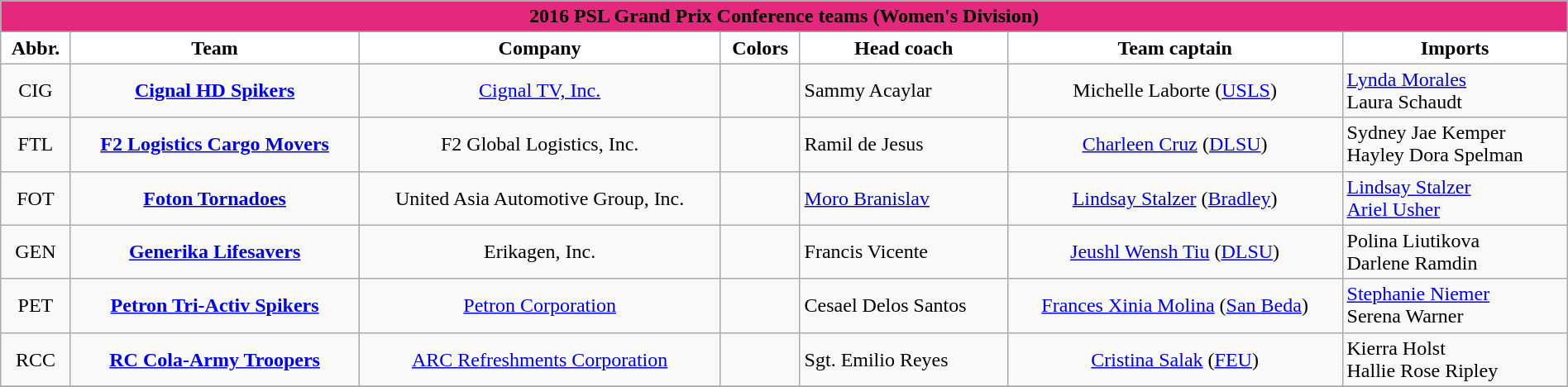<table class="wikitable" style="width:100%; text-align:left">
<tr>
<th style=background:#E4287C colspan=7><span>2016 PSL Grand Prix Conference teams (Women's Division)</span></th>
</tr>
<tr>
<th style="background:white">Abbr.</th>
<th style="background:white">Team</th>
<th style="background:white">Company</th>
<th style="background:white">Colors</th>
<th style="background:white">Head coach</th>
<th style="background:white">Team captain</th>
<th style="background:white">Imports</th>
</tr>
<tr>
<td align=center>CIG</td>
<td align=center><strong><a href='#'>Cignal HD Spikers</a></strong></td>
<td align=center><a href='#'>Cignal TV, Inc.</a></td>
<td align=center> </td>
<td align=left> Sammy Acaylar</td>
<td align=center>Michelle Laborte (<a href='#'>USLS</a>)</td>
<td align=left> <a href='#'>Lynda Morales</a> <br>  Laura Schaudt</td>
</tr>
<tr>
<td align=center>FTL</td>
<td align=center><strong><a href='#'>F2 Logistics Cargo Movers</a></strong></td>
<td align=center>F2 Global Logistics, Inc.</td>
<td align=center>  </td>
<td align=left> Ramil de Jesus</td>
<td align=center><a href='#'>Charleen Cruz</a> (<a href='#'>DLSU</a>)</td>
<td align=left> Sydney Jae Kemper <br>  Hayley Dora Spelman</td>
</tr>
<tr>
<td align=center>FOT</td>
<td align=center><strong><a href='#'>Foton Tornadoes</a></strong></td>
<td align=center>United Asia Automotive Group, Inc.</td>
<td align=center> </td>
<td align=left> <a href='#'>Moro Branislav</a></td>
<td align=center><a href='#'>Lindsay Stalzer</a> (<a href='#'>Bradley</a>)</td>
<td align=left> <a href='#'>Lindsay Stalzer</a> <br>  <a href='#'>Ariel Usher</a></td>
</tr>
<tr>
<td align=center>GEN</td>
<td align=center><strong><a href='#'>Generika Lifesavers</a></strong></td>
<td align=center>Erikagen, Inc.</td>
<td align=center>  </td>
<td align=left> Francis Vicente</td>
<td align=center><a href='#'>Jeushl Wensh Tiu</a> (<a href='#'>DLSU</a>)</td>
<td align=left>Polina Liutikova <br> Darlene Ramdin</td>
</tr>
<tr>
<td align=center>PET</td>
<td align=center><strong><a href='#'>Petron Tri-Activ Spikers</a></strong></td>
<td align=center><a href='#'>Petron Corporation</a></td>
<td align=center>  </td>
<td align=left> Cesael Delos Santos</td>
<td align=center><a href='#'>Frances Xinia Molina</a> (<a href='#'>San Beda</a>)</td>
<td align=left> <a href='#'>Stephanie Niemer</a><br> Serena Warner</td>
</tr>
<tr>
<td align=center>RCC</td>
<td align=center><strong><a href='#'>RC Cola-Army Troopers</a></strong></td>
<td align=center><a href='#'>ARC Refreshments Corporation</a></td>
<td align=center> </td>
<td align=left> Sgt. Emilio Reyes</td>
<td align=center><a href='#'>Cristina Salak</a> (<a href='#'>FEU</a>)</td>
<td align=left> Kierra Holst <br>  Hallie Rose Ripley</td>
</tr>
<tr>
</tr>
</table>
